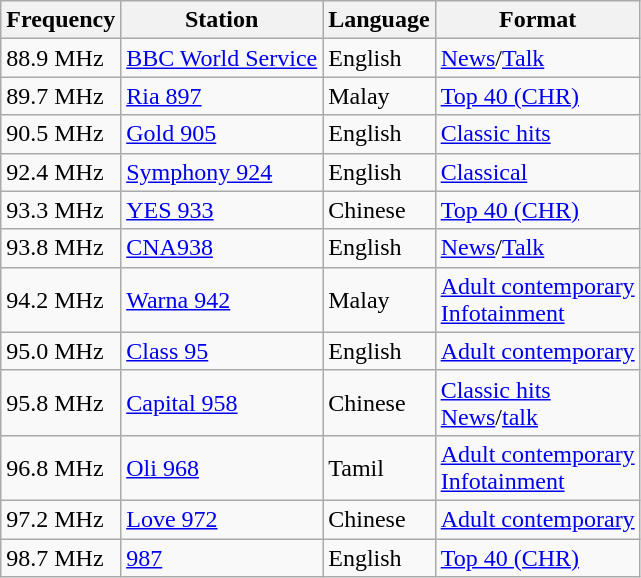<table class="wikitable sortable mw-collapsible">
<tr>
<th>Frequency</th>
<th>Station</th>
<th>Language</th>
<th>Format</th>
</tr>
<tr>
<td>88.9 MHz</td>
<td><a href='#'>BBC World Service</a></td>
<td>English</td>
<td><a href='#'>News</a>/<a href='#'>Talk</a></td>
</tr>
<tr>
<td>89.7 MHz</td>
<td><a href='#'>Ria 897</a></td>
<td>Malay</td>
<td><a href='#'>Top 40 (CHR)</a></td>
</tr>
<tr>
<td>90.5 MHz</td>
<td><a href='#'>Gold 905</a></td>
<td>English</td>
<td><a href='#'>Classic hits</a></td>
</tr>
<tr>
<td>92.4 MHz</td>
<td><a href='#'>Symphony 924</a></td>
<td>English</td>
<td><a href='#'>Classical</a></td>
</tr>
<tr>
<td>93.3 MHz</td>
<td><a href='#'>YES 933</a></td>
<td>Chinese</td>
<td><a href='#'>Top 40 (CHR)</a></td>
</tr>
<tr>
<td>93.8 MHz</td>
<td><a href='#'>CNA938</a></td>
<td>English</td>
<td><a href='#'>News</a>/<a href='#'>Talk</a></td>
</tr>
<tr>
<td>94.2 MHz</td>
<td><a href='#'>Warna 942</a></td>
<td>Malay</td>
<td><a href='#'>Adult contemporary</a> <br> <a href='#'>Infotainment</a></td>
</tr>
<tr>
<td>95.0 MHz</td>
<td><a href='#'>Class 95</a></td>
<td>English</td>
<td><a href='#'>Adult contemporary</a></td>
</tr>
<tr>
<td>95.8 MHz</td>
<td><a href='#'>Capital 958</a></td>
<td>Chinese</td>
<td><a href='#'>Classic hits</a> <br> <a href='#'>News</a>/<a href='#'>talk</a></td>
</tr>
<tr>
<td>96.8 MHz</td>
<td><a href='#'>Oli 968</a></td>
<td>Tamil</td>
<td><a href='#'>Adult contemporary</a> <br> <a href='#'>Infotainment</a></td>
</tr>
<tr>
<td>97.2 MHz</td>
<td><a href='#'>Love 972</a></td>
<td>Chinese</td>
<td><a href='#'>Adult contemporary</a></td>
</tr>
<tr>
<td>98.7 MHz</td>
<td><a href='#'>987</a></td>
<td>English</td>
<td><a href='#'>Top 40 (CHR)</a></td>
</tr>
</table>
